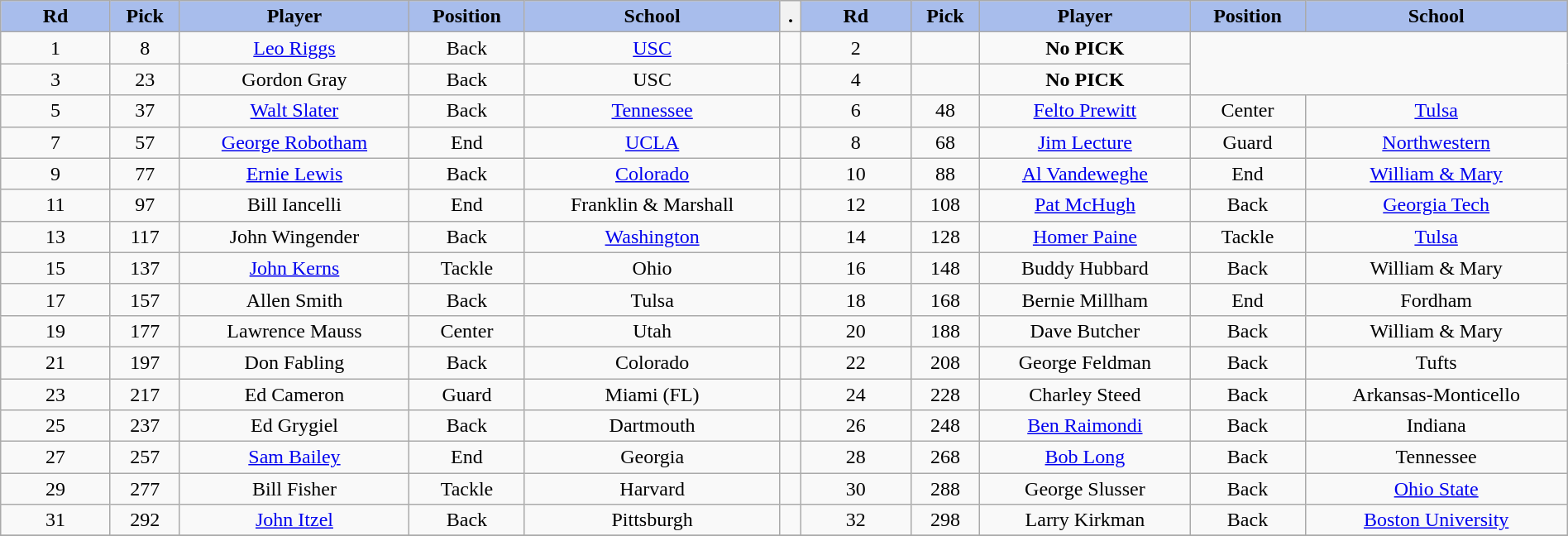<table class="wikitable sortable sortable" style="width:100%">
<tr>
<th style="background:#A8BDEC;" width=7%><strong>Rd</strong></th>
<th !width=5% style="background:#A8BDEC;"><strong>Pick</strong></th>
<th !width=15% style="background:#A8BDEC;"><strong>Player</strong></th>
<th !width=5% style="background:#A8BDEC;"><strong>Position</strong></th>
<th !width=15% style="background:#A8BDEC;"><strong>School</strong></th>
<th>.</th>
<th style="background:#A8BDEC;" width=7%><strong>Rd</strong></th>
<th !width=5% style="background:#A8BDEC;"><strong>Pick</strong></th>
<th !width=15% style="background:#A8BDEC;"><strong>Player</strong></th>
<th !width=5% style="background:#A8BDEC;"><strong>Position</strong></th>
<th !width=15% style="background:#A8BDEC;"><strong>School</strong></th>
</tr>
<tr align="center" bgcolor="">
<td>1</td>
<td>8</td>
<td><a href='#'>Leo Riggs</a></td>
<td>Back</td>
<td><a href='#'>USC</a></td>
<td></td>
<td>2</td>
<td></td>
<td><strong>No PICK </strong></td>
</tr>
<tr align="center" bgcolor="">
<td>3</td>
<td>23</td>
<td>Gordon Gray</td>
<td>Back</td>
<td>USC</td>
<td></td>
<td>4</td>
<td></td>
<td><strong>No PICK  </strong></td>
</tr>
<tr align="center" bgcolor="">
<td>5</td>
<td>37</td>
<td><a href='#'>Walt Slater</a></td>
<td>Back</td>
<td><a href='#'>Tennessee</a></td>
<td></td>
<td>6</td>
<td>48</td>
<td><a href='#'>Felto Prewitt</a></td>
<td>Center</td>
<td><a href='#'>Tulsa</a></td>
</tr>
<tr align="center" bgcolor="">
<td>7</td>
<td>57</td>
<td><a href='#'>George Robotham</a></td>
<td>End</td>
<td><a href='#'>UCLA</a></td>
<td></td>
<td>8</td>
<td>68</td>
<td><a href='#'>Jim Lecture</a></td>
<td>Guard</td>
<td><a href='#'>Northwestern</a></td>
</tr>
<tr align="center" bgcolor="">
<td>9</td>
<td>77</td>
<td><a href='#'>Ernie Lewis</a></td>
<td>Back</td>
<td><a href='#'>Colorado</a></td>
<td></td>
<td>10</td>
<td>88</td>
<td><a href='#'>Al Vandeweghe</a></td>
<td>End</td>
<td><a href='#'>William & Mary</a></td>
</tr>
<tr align="center" bgcolor="">
<td>11</td>
<td>97</td>
<td>Bill Iancelli</td>
<td>End</td>
<td>Franklin & Marshall</td>
<td></td>
<td>12</td>
<td>108</td>
<td><a href='#'>Pat McHugh</a></td>
<td>Back</td>
<td><a href='#'>Georgia Tech</a></td>
</tr>
<tr align="center" bgcolor="">
<td>13</td>
<td>117</td>
<td>John Wingender</td>
<td>Back</td>
<td><a href='#'>Washington</a></td>
<td></td>
<td>14</td>
<td>128</td>
<td><a href='#'>Homer Paine</a></td>
<td>Tackle</td>
<td><a href='#'>Tulsa</a></td>
</tr>
<tr align="center" bgcolor="">
<td>15</td>
<td>137</td>
<td><a href='#'>John Kerns</a></td>
<td>Tackle</td>
<td>Ohio</td>
<td></td>
<td>16</td>
<td>148</td>
<td>Buddy Hubbard</td>
<td>Back</td>
<td>William & Mary</td>
</tr>
<tr align="center" bgcolor="">
<td>17</td>
<td>157</td>
<td>Allen Smith</td>
<td>Back</td>
<td>Tulsa</td>
<td></td>
<td>18</td>
<td>168</td>
<td>Bernie Millham</td>
<td>End</td>
<td>Fordham</td>
</tr>
<tr align="center" bgcolor="">
<td>19</td>
<td>177</td>
<td>Lawrence Mauss</td>
<td>Center</td>
<td>Utah</td>
<td></td>
<td>20</td>
<td>188</td>
<td>Dave Butcher</td>
<td>Back</td>
<td>William & Mary</td>
</tr>
<tr align="center" bgcolor="">
<td>21</td>
<td>197</td>
<td>Don Fabling</td>
<td>Back</td>
<td>Colorado</td>
<td></td>
<td>22</td>
<td>208</td>
<td>George Feldman</td>
<td>Back</td>
<td>Tufts</td>
</tr>
<tr align="center" bgcolor="">
<td>23</td>
<td>217</td>
<td>Ed Cameron</td>
<td>Guard</td>
<td>Miami (FL)</td>
<td></td>
<td>24</td>
<td>228</td>
<td>Charley Steed</td>
<td>Back</td>
<td>Arkansas-Monticello</td>
</tr>
<tr align="center" bgcolor="">
<td>25</td>
<td>237</td>
<td>Ed Grygiel</td>
<td>Back</td>
<td>Dartmouth</td>
<td></td>
<td>26</td>
<td>248</td>
<td><a href='#'>Ben Raimondi</a></td>
<td>Back</td>
<td>Indiana</td>
</tr>
<tr align="center" bgcolor="">
<td>27</td>
<td>257</td>
<td><a href='#'>Sam Bailey</a></td>
<td>End</td>
<td>Georgia</td>
<td></td>
<td>28</td>
<td>268</td>
<td><a href='#'>Bob Long</a></td>
<td>Back</td>
<td>Tennessee</td>
</tr>
<tr align="center" bgcolor="">
<td>29</td>
<td>277</td>
<td>Bill Fisher</td>
<td>Tackle</td>
<td>Harvard</td>
<td></td>
<td>30</td>
<td>288</td>
<td>George Slusser</td>
<td>Back</td>
<td><a href='#'>Ohio State</a></td>
</tr>
<tr align="center" bgcolor="">
<td>31</td>
<td>292</td>
<td><a href='#'>John Itzel</a></td>
<td>Back</td>
<td>Pittsburgh</td>
<td></td>
<td>32</td>
<td>298</td>
<td>Larry Kirkman</td>
<td>Back</td>
<td><a href='#'>Boston University</a></td>
</tr>
<tr align="center" bgcolor="">
</tr>
</table>
